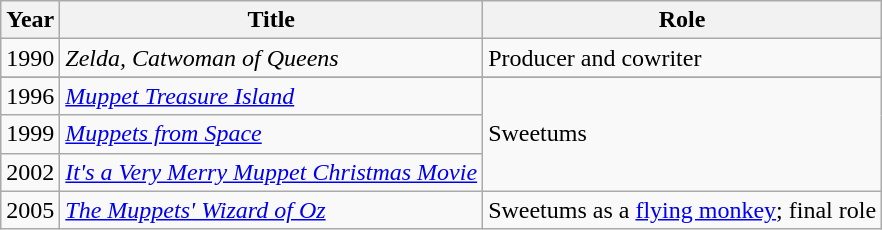<table class="wikitable sortable">
<tr>
<th>Year</th>
<th>Title</th>
<th>Role</th>
</tr>
<tr>
<td>1990</td>
<td><em>Zelda, Catwoman of Queens</em></td>
<td rowspan="1">Producer and cowriter</td>
</tr>
<tr>
</tr>
<tr>
<td>1996</td>
<td><em><a href='#'>Muppet Treasure Island</a></em></td>
<td rowspan="3">Sweetums</td>
</tr>
<tr>
<td>1999</td>
<td><em><a href='#'>Muppets from Space</a></em></td>
</tr>
<tr>
<td>2002</td>
<td><em><a href='#'>It's a Very Merry Muppet Christmas Movie</a></em></td>
</tr>
<tr>
<td>2005</td>
<td><em><a href='#'>The Muppets' Wizard of Oz</a></em></td>
<td>Sweetums as a <a href='#'>flying monkey</a>; final role</td>
</tr>
</table>
